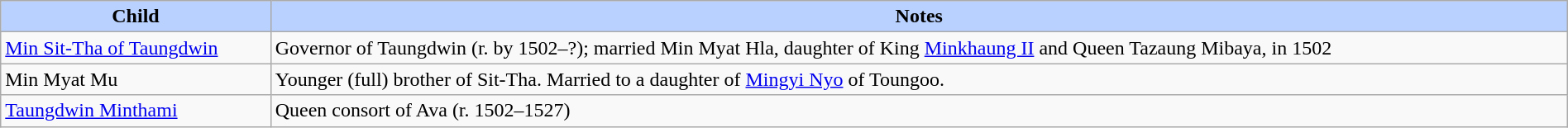<table width=100% class="wikitable">
<tr>
<th style="background-color:#B9D1FF">Child</th>
<th style="background-color:#B9D1FF">Notes</th>
</tr>
<tr>
<td><a href='#'>Min Sit-Tha of Taungdwin</a></td>
<td>Governor of Taungdwin (r. by 1502–?); married Min Myat Hla, daughter of King <a href='#'>Minkhaung II</a> and Queen Tazaung Mibaya, in 1502</td>
</tr>
<tr>
<td>Min Myat Mu</td>
<td>Younger (full) brother of Sit-Tha. Married to a daughter of <a href='#'>Mingyi Nyo</a> of Toungoo.</td>
</tr>
<tr>
<td><a href='#'>Taungdwin Minthami</a></td>
<td>Queen consort of Ava (r. 1502–1527)</td>
</tr>
</table>
